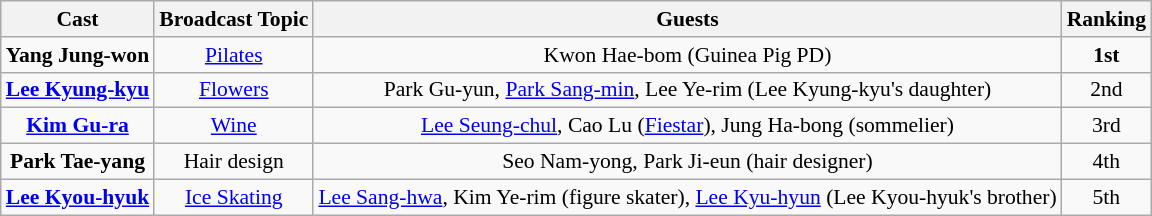<table class="wikitable" style="font-size:90%;">
<tr>
<th>Cast</th>
<th>Broadcast Topic</th>
<th>Guests</th>
<th>Ranking</th>
</tr>
<tr align="center">
<td><strong>Yang Jung-won</strong></td>
<td><a href='#'>Pilates</a></td>
<td>Kwon Hae-bom (Guinea Pig PD)</td>
<td><strong>1st</strong></td>
</tr>
<tr align="center">
<td><strong><a href='#'>Lee Kyung-kyu</a></strong></td>
<td><a href='#'>Flowers</a></td>
<td>Park Gu-yun, <a href='#'>Park Sang-min</a>, Lee Ye-rim (Lee Kyung-kyu's daughter)</td>
<td>2nd</td>
</tr>
<tr align="center">
<td><strong><a href='#'>Kim Gu-ra</a></strong></td>
<td><a href='#'>Wine</a></td>
<td><a href='#'>Lee Seung-chul</a>, Cao Lu (<a href='#'>Fiestar</a>), Jung Ha-bong (sommelier)</td>
<td>3rd</td>
</tr>
<tr align="center">
<td><strong>Park Tae-yang</strong></td>
<td>Hair design</td>
<td>Seo Nam-yong, Park Ji-eun (hair designer)</td>
<td>4th</td>
</tr>
<tr align="center">
<td><strong><a href='#'>Lee Kyou-hyuk</a></strong></td>
<td><a href='#'>Ice Skating</a></td>
<td><a href='#'>Lee Sang-hwa</a>, Kim Ye-rim (figure skater), <a href='#'>Lee Kyu-hyun</a> (Lee Kyou-hyuk's brother)</td>
<td>5th</td>
</tr>
</table>
